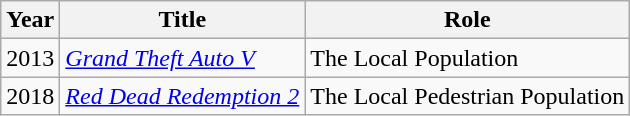<table class="wikitable sortable">
<tr>
<th>Year</th>
<th>Title</th>
<th class="unsortable">Role</th>
</tr>
<tr>
<td>2013</td>
<td><em><a href='#'>Grand Theft Auto V</a></em></td>
<td>The Local Population</td>
</tr>
<tr>
<td>2018</td>
<td><em><a href='#'>Red Dead Redemption 2</a></em></td>
<td>The Local Pedestrian Population</td>
</tr>
</table>
